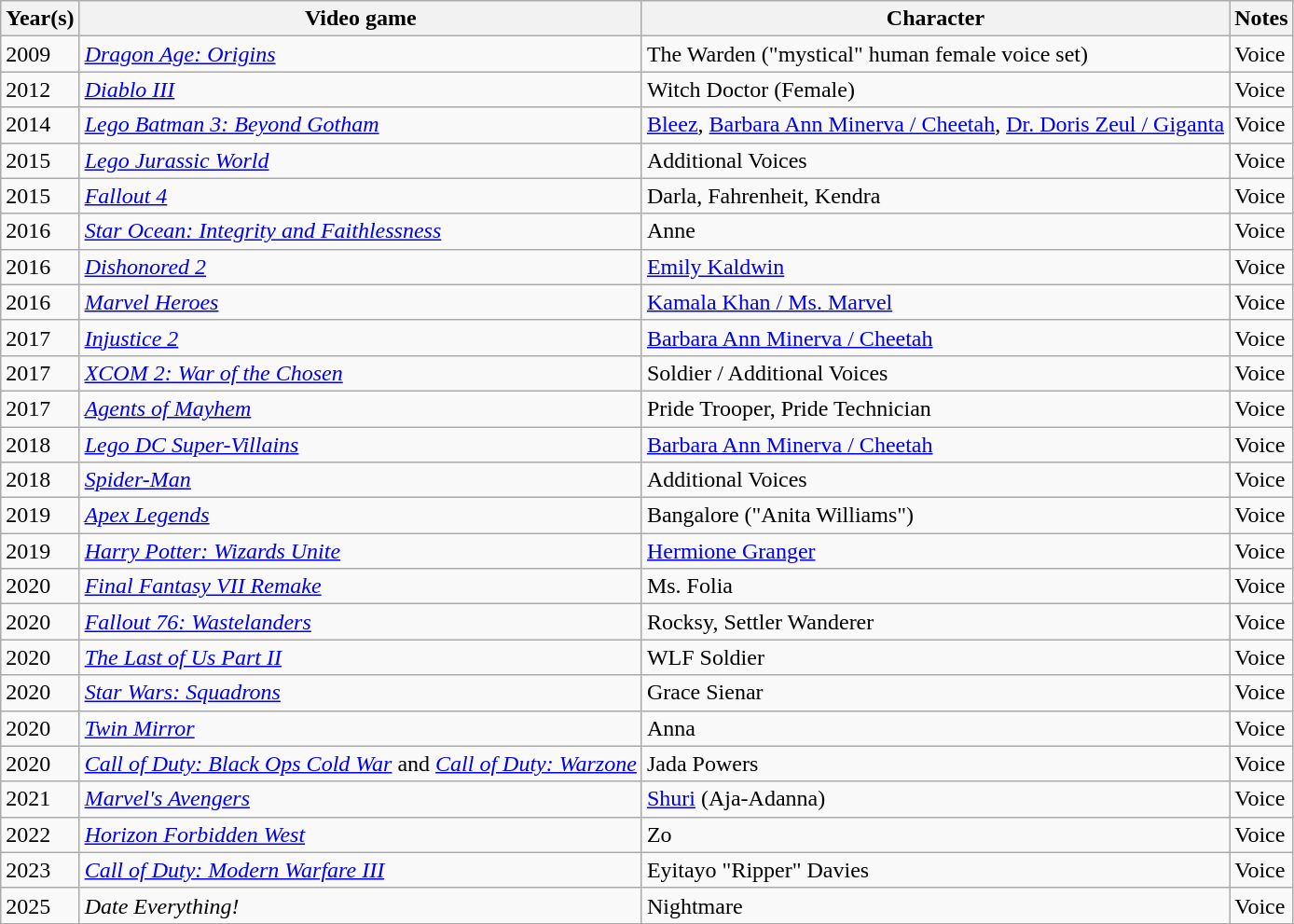<table class="wikitable sortable" border="1">
<tr>
<th>Year(s)</th>
<th>Video game</th>
<th>Character</th>
<th class="unsortable">Notes</th>
</tr>
<tr>
<td>2009</td>
<td><em><a href='#'>Dragon Age: Origins</a></em></td>
<td>The Warden ("mystical" human female voice set)</td>
<td>Voice</td>
</tr>
<tr>
<td>2012</td>
<td><em><a href='#'>Diablo III</a></em></td>
<td>Witch Doctor (Female)</td>
<td>Voice</td>
</tr>
<tr>
<td>2014</td>
<td><em><a href='#'>Lego Batman 3: Beyond Gotham</a></em></td>
<td><a href='#'>Bleez</a>, <a href='#'>Barbara Ann Minerva / Cheetah</a>, <a href='#'>Dr. Doris Zeul / Giganta</a></td>
<td>Voice</td>
</tr>
<tr>
<td>2015</td>
<td><em><a href='#'>Lego Jurassic World</a></em></td>
<td>Additional Voices</td>
<td>Voice</td>
</tr>
<tr>
<td>2015</td>
<td><em><a href='#'>Fallout 4</a></em></td>
<td>Darla, Fahrenheit, Kendra</td>
<td>Voice</td>
</tr>
<tr>
<td>2016</td>
<td><em><a href='#'>Star Ocean: Integrity and Faithlessness</a></em></td>
<td>Anne</td>
<td>Voice</td>
</tr>
<tr>
<td>2016</td>
<td><em><a href='#'>Dishonored 2</a></em></td>
<td><a href='#'>Emily Kaldwin</a></td>
<td>Voice</td>
</tr>
<tr>
<td>2016</td>
<td><em><a href='#'>Marvel Heroes</a></em></td>
<td><a href='#'>Kamala Khan / Ms. Marvel</a></td>
<td>Voice</td>
</tr>
<tr>
<td>2017</td>
<td><em><a href='#'>Injustice 2</a></em></td>
<td><a href='#'>Barbara Ann Minerva / Cheetah</a></td>
<td>Voice</td>
</tr>
<tr>
<td>2017</td>
<td><em><a href='#'>XCOM 2: War of the Chosen</a></em></td>
<td>Soldier / Additional Voices</td>
<td>Voice</td>
</tr>
<tr>
<td>2017</td>
<td><em><a href='#'>Agents of Mayhem</a></em></td>
<td>Pride Trooper, Pride Technician</td>
<td>Voice</td>
</tr>
<tr>
<td>2018</td>
<td><em><a href='#'>Lego DC Super-Villains</a></em></td>
<td><a href='#'>Barbara Ann Minerva / Cheetah</a></td>
<td>Voice</td>
</tr>
<tr>
<td>2018</td>
<td><em><a href='#'>Spider-Man</a></em></td>
<td>Additional Voices</td>
<td>Voice</td>
</tr>
<tr>
<td>2019</td>
<td><em><a href='#'>Apex Legends</a></em></td>
<td>Bangalore ("Anita Williams")</td>
<td>Voice</td>
</tr>
<tr>
<td>2019</td>
<td><em><a href='#'>Harry Potter: Wizards Unite</a></em></td>
<td><a href='#'>Hermione Granger</a></td>
<td>Voice</td>
</tr>
<tr>
<td>2020</td>
<td><em><a href='#'>Final Fantasy VII Remake</a></em></td>
<td>Ms. Folia</td>
<td>Voice</td>
</tr>
<tr>
<td>2020</td>
<td><em><a href='#'>Fallout 76: Wastelanders</a></em></td>
<td>Rocksy, Settler Wanderer</td>
<td>Voice</td>
</tr>
<tr>
<td>2020</td>
<td data-sort-value="Last of Us Part II, The"><em><a href='#'>The Last of Us Part II</a></em></td>
<td>WLF Soldier</td>
<td>Voice</td>
</tr>
<tr>
<td>2020</td>
<td><em><a href='#'>Star Wars: Squadrons</a></em></td>
<td>Grace Sienar</td>
<td>Voice</td>
</tr>
<tr>
<td>2020</td>
<td><em><a href='#'>Twin Mirror</a></em></td>
<td>Anna</td>
<td>Voice</td>
</tr>
<tr>
<td>2020</td>
<td><em><a href='#'>Call of Duty: Black Ops Cold War</a></em> and <em><a href='#'>Call of Duty: Warzone</a></em></td>
<td>Jada Powers</td>
<td>Voice</td>
</tr>
<tr>
<td>2021</td>
<td><em><a href='#'>Marvel's Avengers</a></em></td>
<td><a href='#'>Shuri</a> (Aja-Adanna)</td>
<td>Voice</td>
</tr>
<tr>
<td>2022</td>
<td><em><a href='#'>Horizon Forbidden West</a></em></td>
<td>Zo</td>
<td>Voice</td>
</tr>
<tr>
<td>2023</td>
<td><em><a href='#'>Call of Duty: Modern Warfare III</a></em></td>
<td>Eyitayo "Ripper" Davies</td>
<td>Voice</td>
</tr>
<tr>
<td>2025</td>
<td><em>Date Everything!</em></td>
<td>Nightmare</td>
<td>Voice</td>
</tr>
</table>
